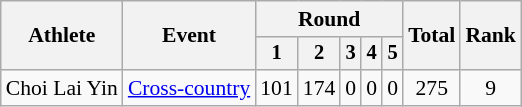<table class=wikitable style=font-size:90%;text-align:center>
<tr>
<th rowspan="2">Athlete</th>
<th rowspan="2">Event</th>
<th colspan=5>Round</th>
<th rowspan=2>Total</th>
<th rowspan=2>Rank</th>
</tr>
<tr style="font-size:95%">
<th>1</th>
<th>2</th>
<th>3</th>
<th>4</th>
<th>5</th>
</tr>
<tr>
<td align=left>Choi Lai Yin</td>
<td align=left><a href='#'>Cross-country</a></td>
<td>101</td>
<td>174</td>
<td>0</td>
<td>0</td>
<td>0</td>
<td>275</td>
<td>9</td>
</tr>
</table>
